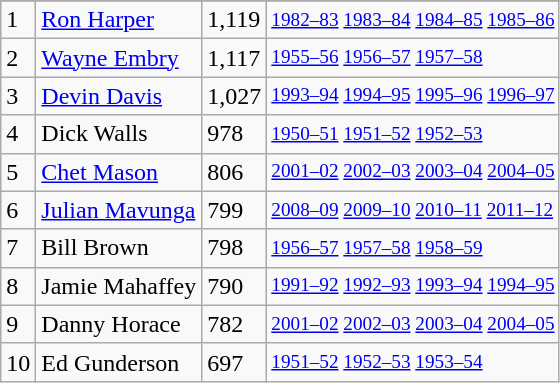<table class="wikitable">
<tr>
</tr>
<tr>
<td>1</td>
<td><a href='#'>Ron Harper</a></td>
<td>1,119</td>
<td style="font-size:80%;"><a href='#'>1982–83</a> <a href='#'>1983–84</a> <a href='#'>1984–85</a> <a href='#'>1985–86</a></td>
</tr>
<tr>
<td>2</td>
<td><a href='#'>Wayne Embry</a></td>
<td>1,117</td>
<td style="font-size:80%;"><a href='#'>1955–56</a> <a href='#'>1956–57</a> <a href='#'>1957–58</a></td>
</tr>
<tr>
<td>3</td>
<td><a href='#'>Devin Davis</a></td>
<td>1,027</td>
<td style="font-size:80%;"><a href='#'>1993–94</a> <a href='#'>1994–95</a> <a href='#'>1995–96</a> <a href='#'>1996–97</a></td>
</tr>
<tr>
<td>4</td>
<td>Dick Walls</td>
<td>978</td>
<td style="font-size:80%;"><a href='#'>1950–51</a> <a href='#'>1951–52</a> <a href='#'>1952–53</a></td>
</tr>
<tr>
<td>5</td>
<td><a href='#'>Chet Mason</a></td>
<td>806</td>
<td style="font-size:80%;"><a href='#'>2001–02</a> <a href='#'>2002–03</a> <a href='#'>2003–04</a> <a href='#'>2004–05</a></td>
</tr>
<tr>
<td>6</td>
<td><a href='#'>Julian Mavunga</a></td>
<td>799</td>
<td style="font-size:80%;"><a href='#'>2008–09</a> <a href='#'>2009–10</a> <a href='#'>2010–11</a> <a href='#'>2011–12</a></td>
</tr>
<tr>
<td>7</td>
<td>Bill Brown</td>
<td>798</td>
<td style="font-size:80%;"><a href='#'>1956–57</a> <a href='#'>1957–58</a> <a href='#'>1958–59</a></td>
</tr>
<tr>
<td>8</td>
<td>Jamie Mahaffey</td>
<td>790</td>
<td style="font-size:80%;"><a href='#'>1991–92</a> <a href='#'>1992–93</a> <a href='#'>1993–94</a> <a href='#'>1994–95</a></td>
</tr>
<tr>
<td>9</td>
<td>Danny Horace</td>
<td>782</td>
<td style="font-size:80%;"><a href='#'>2001–02</a> <a href='#'>2002–03</a> <a href='#'>2003–04</a> <a href='#'>2004–05</a></td>
</tr>
<tr>
<td>10</td>
<td>Ed Gunderson</td>
<td>697</td>
<td style="font-size:80%;"><a href='#'>1951–52</a> <a href='#'>1952–53</a> <a href='#'>1953–54</a></td>
</tr>
</table>
